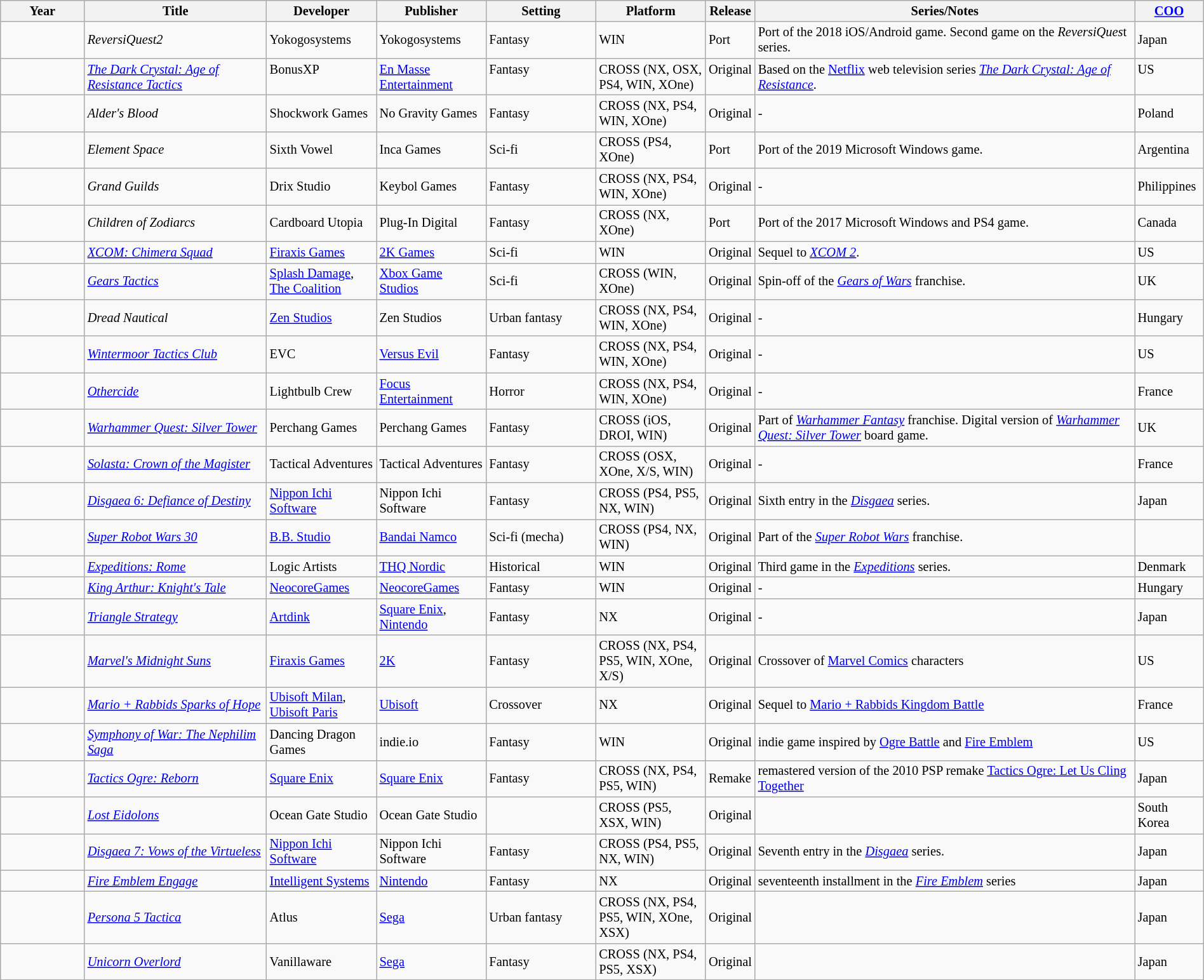<table class="wikitable sortable" style="font-size:85%;width:100%;">
<tr>
<th style="width:6em;">Year</th>
<th>Title</th>
<th style="width:8em;">Developer</th>
<th style="width:8em;">Publisher</th>
<th style="width:8em;">Setting</th>
<th style="width:8em;">Platform</th>
<th>Release</th>
<th>Series/Notes</th>
<th><a href='#'>COO</a></th>
</tr>
<tr>
<td></td>
<td><em>ReversiQuest2</em></td>
<td>Yokogosystems</td>
<td>Yokogosystems</td>
<td>Fantasy</td>
<td>WIN</td>
<td>Port</td>
<td>Port of the 2018 iOS/Android game. Second game on the <em>ReversiQues</em>t series.</td>
<td>Japan</td>
</tr>
<tr style="vertical-align: top;">
<td></td>
<td><em><a href='#'>The Dark Crystal: Age of Resistance Tactics</a></em></td>
<td>BonusXP</td>
<td><a href='#'>En Masse Entertainment</a></td>
<td>Fantasy</td>
<td>CROSS (NX, OSX, PS4, WIN, XOne)</td>
<td>Original</td>
<td>Based on the <a href='#'>Netflix</a> web television series <em><a href='#'>The Dark Crystal: Age of Resistance</a></em>.</td>
<td>US</td>
</tr>
<tr>
<td></td>
<td><em>Alder's Blood</em></td>
<td>Shockwork Games</td>
<td>No Gravity Games</td>
<td>Fantasy</td>
<td>CROSS (NX, PS4, WIN, XOne)</td>
<td>Original</td>
<td>-</td>
<td>Poland</td>
</tr>
<tr>
<td></td>
<td><em>Element Space</em></td>
<td>Sixth Vowel</td>
<td>Inca Games</td>
<td>Sci-fi</td>
<td>CROSS (PS4, XOne)</td>
<td>Port</td>
<td>Port of the 2019 Microsoft Windows game.</td>
<td>Argentina</td>
</tr>
<tr>
<td></td>
<td><em>Grand Guilds</em></td>
<td>Drix Studio</td>
<td>Keybol Games</td>
<td>Fantasy</td>
<td>CROSS (NX, PS4, WIN, XOne)</td>
<td>Original</td>
<td>-</td>
<td>Philippines</td>
</tr>
<tr>
<td></td>
<td><em>Children of Zodiarcs</em></td>
<td>Cardboard Utopia</td>
<td>Plug-In Digital</td>
<td>Fantasy</td>
<td>CROSS (NX, XOne)</td>
<td>Port</td>
<td>Port of the 2017 Microsoft Windows and PS4 game.</td>
<td>Canada</td>
</tr>
<tr>
<td></td>
<td><em><a href='#'>XCOM: Chimera Squad</a></em></td>
<td><a href='#'>Firaxis Games</a></td>
<td><a href='#'>2K Games</a></td>
<td>Sci-fi</td>
<td>WIN</td>
<td>Original</td>
<td>Sequel to <em><a href='#'>XCOM 2</a></em>.</td>
<td>US</td>
</tr>
<tr>
<td></td>
<td><em><a href='#'>Gears Tactics</a></em></td>
<td><a href='#'>Splash Damage</a>, <a href='#'>The Coalition</a></td>
<td><a href='#'>Xbox Game Studios</a></td>
<td>Sci-fi</td>
<td>CROSS (WIN, XOne)</td>
<td>Original</td>
<td>Spin-off of the <a href='#'><em>Gears of Wars</em></a> franchise.</td>
<td>UK</td>
</tr>
<tr>
<td></td>
<td><em>Dread Nautical</em></td>
<td><a href='#'>Zen Studios</a></td>
<td>Zen Studios</td>
<td>Urban fantasy</td>
<td>CROSS (NX, PS4, WIN, XOne)</td>
<td>Original</td>
<td>-</td>
<td>Hungary</td>
</tr>
<tr>
<td></td>
<td><em><a href='#'>Wintermoor Tactics Club</a></em></td>
<td>EVC</td>
<td><a href='#'>Versus Evil</a></td>
<td>Fantasy</td>
<td>CROSS (NX, PS4, WIN, XOne)</td>
<td>Original</td>
<td>-</td>
<td>US</td>
</tr>
<tr>
<td></td>
<td><em><a href='#'>Othercide</a></em></td>
<td>Lightbulb Crew</td>
<td><a href='#'>Focus Entertainment</a></td>
<td>Horror</td>
<td>CROSS (NX, PS4, WIN, XOne)</td>
<td>Original</td>
<td>-</td>
<td>France</td>
</tr>
<tr>
<td></td>
<td><em><a href='#'>Warhammer Quest: Silver Tower</a></em></td>
<td>Perchang Games</td>
<td>Perchang Games</td>
<td>Fantasy</td>
<td>CROSS (iOS, DROI, WIN)</td>
<td>Original</td>
<td>Part of <em><a href='#'>Warhammer Fantasy</a></em> franchise. Digital version of <em><a href='#'>Warhammer Quest: Silver Tower</a></em> board game.</td>
<td>UK</td>
</tr>
<tr>
<td></td>
<td><em><a href='#'>Solasta: Crown of the Magister</a></em></td>
<td>Tactical Adventures</td>
<td>Tactical Adventures</td>
<td>Fantasy</td>
<td>CROSS (OSX, XOne, X/S, WIN)</td>
<td>Original</td>
<td>-</td>
<td>France</td>
</tr>
<tr>
<td></td>
<td><em><a href='#'>Disgaea 6: Defiance of Destiny</a></em></td>
<td><a href='#'>Nippon Ichi Software</a></td>
<td>Nippon Ichi Software</td>
<td>Fantasy</td>
<td>CROSS (PS4, PS5, NX, WIN)</td>
<td>Original</td>
<td>Sixth entry in the <em><a href='#'>Disgaea</a></em> series.</td>
<td>Japan</td>
</tr>
<tr>
<td></td>
<td><em><a href='#'>Super Robot Wars 30</a></em></td>
<td><a href='#'>B.B. Studio</a></td>
<td><a href='#'>Bandai Namco</a></td>
<td>Sci-fi (mecha)</td>
<td>CROSS (PS4, NX, WIN)</td>
<td>Original</td>
<td>Part of the <em><a href='#'>Super Robot Wars</a></em> franchise.</td>
</tr>
<tr>
<td></td>
<td><em><a href='#'>Expeditions: Rome</a></em></td>
<td>Logic Artists</td>
<td><a href='#'>THQ Nordic</a></td>
<td>Historical</td>
<td>WIN</td>
<td>Original</td>
<td>Third game in the <em><a href='#'>Expeditions</a></em> series.</td>
<td>Denmark</td>
</tr>
<tr>
<td></td>
<td><em><a href='#'>King Arthur: Knight's Tale</a></em></td>
<td><a href='#'>NeocoreGames</a></td>
<td><a href='#'>NeocoreGames</a></td>
<td>Fantasy</td>
<td>WIN</td>
<td>Original</td>
<td>-</td>
<td>Hungary</td>
</tr>
<tr>
<td></td>
<td><em><a href='#'>Triangle Strategy</a></em></td>
<td><a href='#'>Artdink</a></td>
<td><a href='#'>Square Enix</a>, <a href='#'>Nintendo</a></td>
<td>Fantasy</td>
<td>NX</td>
<td>Original</td>
<td>-</td>
<td>Japan</td>
</tr>
<tr>
<td></td>
<td><em><a href='#'>Marvel's Midnight Suns</a></em></td>
<td><a href='#'>Firaxis Games</a></td>
<td><a href='#'>2K</a></td>
<td>Fantasy</td>
<td>CROSS (NX, PS4, PS5, WIN, XOne, X/S)</td>
<td>Original</td>
<td>Crossover of <a href='#'>Marvel Comics</a> characters</td>
<td>US</td>
</tr>
<tr>
<td></td>
<td><em><a href='#'>Mario + Rabbids Sparks of Hope</a></em></td>
<td><a href='#'>Ubisoft Milan</a>, <a href='#'>Ubisoft Paris</a></td>
<td><a href='#'>Ubisoft</a></td>
<td>Crossover</td>
<td>NX</td>
<td>Original</td>
<td>Sequel to <a href='#'>Mario + Rabbids Kingdom Battle</a></td>
<td>France</td>
</tr>
<tr>
<td></td>
<td><em><a href='#'>Symphony of War: The Nephilim Saga</a></em></td>
<td>Dancing Dragon Games</td>
<td>indie.io</td>
<td>Fantasy</td>
<td>WIN</td>
<td>Original</td>
<td>indie game inspired by <a href='#'>Ogre Battle</a> and <a href='#'>Fire Emblem</a></td>
<td>US</td>
</tr>
<tr>
<td></td>
<td><em><a href='#'>Tactics Ogre: Reborn</a></em></td>
<td><a href='#'>Square Enix</a></td>
<td><a href='#'>Square Enix</a></td>
<td>Fantasy</td>
<td>CROSS (NX, PS4, PS5, WIN)</td>
<td>Remake</td>
<td>remastered version of the 2010 PSP remake <a href='#'>Tactics Ogre: Let Us Cling Together</a></td>
<td>Japan</td>
</tr>
<tr>
<td></td>
<td><em><a href='#'>Lost Eidolons</a></em></td>
<td>Ocean Gate Studio</td>
<td>Ocean Gate Studio</td>
<td></td>
<td>CROSS (PS5, XSX, WIN)</td>
<td>Original</td>
<td></td>
<td>South Korea</td>
</tr>
<tr>
<td></td>
<td><em><a href='#'>Disgaea 7: Vows of the Virtueless</a></em></td>
<td><a href='#'>Nippon Ichi Software</a></td>
<td>Nippon Ichi Software</td>
<td>Fantasy</td>
<td>CROSS (PS4, PS5, NX, WIN)</td>
<td>Original</td>
<td>Seventh entry in the <em><a href='#'>Disgaea</a></em> series.</td>
<td>Japan</td>
</tr>
<tr>
<td></td>
<td><em><a href='#'>Fire Emblem Engage</a></em></td>
<td><a href='#'>Intelligent Systems</a></td>
<td><a href='#'>Nintendo</a></td>
<td>Fantasy</td>
<td>NX</td>
<td>Original</td>
<td>seventeenth installment in the <em><a href='#'>Fire Emblem</a></em> series</td>
<td>Japan</td>
</tr>
<tr>
<td></td>
<td><em><a href='#'>Persona 5 Tactica</a></em></td>
<td>Atlus</td>
<td><a href='#'>Sega</a></td>
<td>Urban fantasy</td>
<td>CROSS (NX, PS4, PS5, WIN, XOne, XSX)</td>
<td>Original</td>
<td></td>
<td>Japan</td>
</tr>
<tr>
<td></td>
<td><em><a href='#'>Unicorn Overlord</a></em></td>
<td>Vanillaware</td>
<td><a href='#'>Sega</a></td>
<td>Fantasy</td>
<td>CROSS (NX, PS4, PS5, XSX)</td>
<td>Original</td>
<td></td>
<td>Japan</td>
</tr>
</table>
